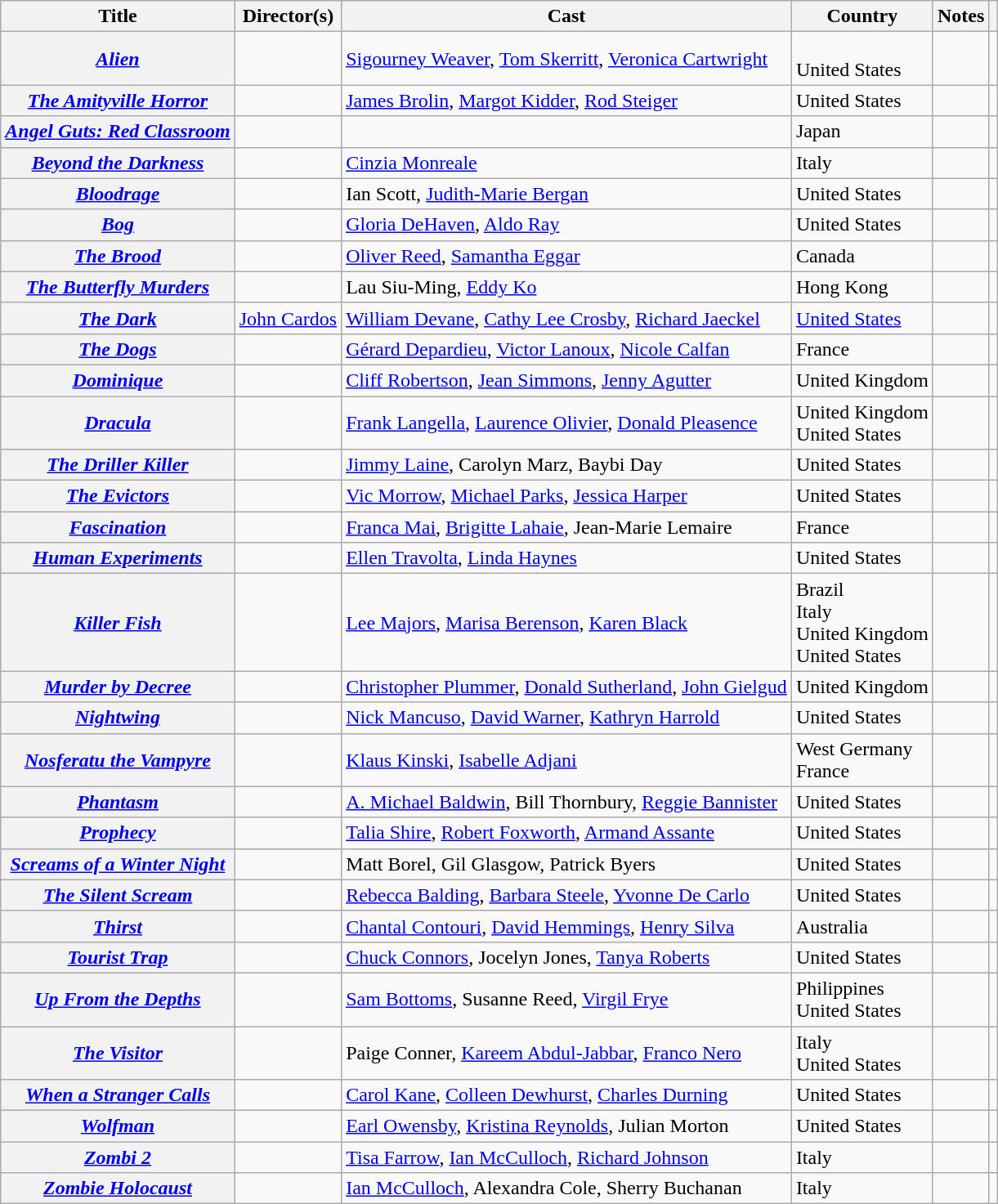<table class="wikitable sortable">
<tr>
<th scope="col">Title</th>
<th scope="col">Director(s)</th>
<th scope="col" class="unsortable">Cast</th>
<th scope="col">Country</th>
<th scope="col" class="unsortable">Notes</th>
<th scope="col" class="unsortable"></th>
</tr>
<tr>
<th><em><a href='#'>Alien</a></em></th>
<td></td>
<td><a href='#'>Sigourney Weaver</a>, <a href='#'>Tom Skerritt</a>, <a href='#'>Veronica Cartwright</a></td>
<td><br>United States</td>
<td></td>
<td style="text-align:center;"></td>
</tr>
<tr>
<th><em><a href='#'>The Amityville Horror</a></em></th>
<td></td>
<td><a href='#'>James Brolin</a>, <a href='#'>Margot Kidder</a>, <a href='#'>Rod Steiger</a></td>
<td>United States</td>
<td></td>
<td style="text-align:center;"></td>
</tr>
<tr>
<th><em><a href='#'>Angel Guts: Red Classroom</a></em></th>
<td></td>
<td></td>
<td>Japan</td>
<td></td>
<td style="text-align:center;"></td>
</tr>
<tr>
<th><em><a href='#'>Beyond the Darkness</a></em></th>
<td></td>
<td><a href='#'>Cinzia Monreale</a></td>
<td>Italy</td>
<td></td>
<td style="text-align:center;"></td>
</tr>
<tr>
<th><em><a href='#'>Bloodrage</a></em></th>
<td></td>
<td>Ian Scott, <a href='#'>Judith-Marie Bergan</a></td>
<td>United States</td>
<td></td>
<td style="text-align:center;"></td>
</tr>
<tr>
<th><em><a href='#'>Bog</a></em></th>
<td></td>
<td><a href='#'>Gloria DeHaven</a>, <a href='#'>Aldo Ray</a></td>
<td>United States</td>
<td></td>
<td style="text-align:center;"></td>
</tr>
<tr>
<th><em><a href='#'>The Brood</a></em></th>
<td></td>
<td><a href='#'>Oliver Reed</a>, <a href='#'>Samantha Eggar</a></td>
<td>Canada</td>
<td></td>
<td style="text-align:center;"></td>
</tr>
<tr>
<th><em><a href='#'>The Butterfly Murders</a></em></th>
<td></td>
<td>Lau Siu-Ming, <a href='#'>Eddy Ko</a></td>
<td>Hong Kong</td>
<td></td>
<td style="text-align:center;"></td>
</tr>
<tr>
<th><em><a href='#'>The Dark</a></em></th>
<td><a href='#'>John Cardos</a></td>
<td><a href='#'>William Devane</a>, <a href='#'>Cathy Lee Crosby</a>, <a href='#'>Richard Jaeckel</a></td>
<td><a href='#'>United States</a></td>
<td></td>
<td></td>
</tr>
<tr>
<th><em><a href='#'>The Dogs</a></em></th>
<td></td>
<td><a href='#'>Gérard Depardieu</a>, <a href='#'>Victor Lanoux</a>, <a href='#'>Nicole Calfan</a></td>
<td>France</td>
<td></td>
<td style="text-align:center;"></td>
</tr>
<tr>
<th><em><a href='#'>Dominique</a></em></th>
<td></td>
<td><a href='#'>Cliff Robertson</a>, <a href='#'>Jean Simmons</a>, <a href='#'>Jenny Agutter</a></td>
<td>United Kingdom</td>
<td></td>
<td style="text-align:center;"></td>
</tr>
<tr>
<th><em><a href='#'>Dracula</a></em></th>
<td></td>
<td><a href='#'>Frank Langella</a>, <a href='#'>Laurence Olivier</a>, <a href='#'>Donald Pleasence</a></td>
<td>United Kingdom<br>United States</td>
<td></td>
<td style="text-align:center;"></td>
</tr>
<tr>
<th><em><a href='#'>The Driller Killer</a></em></th>
<td></td>
<td><a href='#'>Jimmy Laine</a>, Carolyn Marz, Baybi Day</td>
<td>United States</td>
<td></td>
<td style="text-align:center;"></td>
</tr>
<tr>
<th><em><a href='#'>The Evictors</a></em></th>
<td></td>
<td><a href='#'>Vic Morrow</a>, <a href='#'>Michael Parks</a>, <a href='#'>Jessica Harper</a></td>
<td>United States</td>
<td></td>
<td style="text-align:center;"></td>
</tr>
<tr>
<th><em><a href='#'>Fascination</a></em></th>
<td></td>
<td><a href='#'>Franca Mai</a>, <a href='#'>Brigitte Lahaie</a>, Jean-Marie Lemaire</td>
<td>France</td>
<td></td>
<td style="text-align:center;"></td>
</tr>
<tr>
<th><em><a href='#'>Human Experiments</a></em></th>
<td></td>
<td><a href='#'>Ellen Travolta</a>, <a href='#'>Linda Haynes</a></td>
<td>United States</td>
<td></td>
<td style="text-align:center;"></td>
</tr>
<tr>
<th><em><a href='#'>Killer Fish</a></em></th>
<td></td>
<td><a href='#'>Lee Majors</a>, <a href='#'>Marisa Berenson</a>, <a href='#'>Karen Black</a></td>
<td>Brazil<br>Italy<br>United Kingdom<br>United States</td>
<td></td>
<td style="text-align:center;"></td>
</tr>
<tr>
<th><em><a href='#'>Murder by Decree</a></em></th>
<td></td>
<td><a href='#'>Christopher Plummer</a>, <a href='#'>Donald Sutherland</a>, <a href='#'>John Gielgud</a></td>
<td>United Kingdom</td>
<td></td>
<td style="text-align:center;"></td>
</tr>
<tr>
<th><em><a href='#'>Nightwing</a></em></th>
<td></td>
<td><a href='#'>Nick Mancuso</a>, <a href='#'>David Warner</a>, <a href='#'>Kathryn Harrold</a></td>
<td>United States</td>
<td></td>
<td style="text-align:center;"></td>
</tr>
<tr>
<th><em><a href='#'>Nosferatu the Vampyre</a></em></th>
<td></td>
<td><a href='#'>Klaus Kinski</a>, <a href='#'>Isabelle Adjani</a></td>
<td>West Germany<br>France</td>
<td></td>
<td style="text-align:center;"></td>
</tr>
<tr>
<th><em><a href='#'>Phantasm</a></em></th>
<td></td>
<td><a href='#'>A. Michael Baldwin</a>, Bill Thornbury, <a href='#'>Reggie Bannister</a></td>
<td>United States</td>
<td></td>
<td style="text-align:center;"></td>
</tr>
<tr>
<th><em><a href='#'>Prophecy</a></em></th>
<td></td>
<td><a href='#'>Talia Shire</a>, <a href='#'>Robert Foxworth</a>, <a href='#'>Armand Assante</a></td>
<td>United States</td>
<td></td>
<td style="text-align:center;"></td>
</tr>
<tr>
<th><em><a href='#'>Screams of a Winter Night</a></em></th>
<td></td>
<td>Matt Borel, Gil Glasgow, Patrick Byers</td>
<td>United States</td>
<td></td>
<td style="text-align:center;"></td>
</tr>
<tr>
<th><em><a href='#'>The Silent Scream</a></em></th>
<td></td>
<td><a href='#'>Rebecca Balding</a>, <a href='#'>Barbara Steele</a>, <a href='#'>Yvonne De Carlo</a></td>
<td>United States</td>
<td></td>
<td style="text-align:center;"></td>
</tr>
<tr>
<th><em><a href='#'>Thirst</a></em></th>
<td></td>
<td><a href='#'>Chantal Contouri</a>, <a href='#'>David Hemmings</a>, <a href='#'>Henry Silva</a></td>
<td>Australia</td>
<td></td>
<td style="text-align:center;"></td>
</tr>
<tr>
<th><em><a href='#'>Tourist Trap</a></em></th>
<td></td>
<td><a href='#'>Chuck Connors</a>, Jocelyn Jones, <a href='#'>Tanya Roberts</a></td>
<td>United States</td>
<td></td>
<td style="text-align:center;"></td>
</tr>
<tr>
<th><em><a href='#'>Up From the Depths</a></em></th>
<td></td>
<td><a href='#'>Sam Bottoms</a>, Susanne Reed, <a href='#'>Virgil Frye</a></td>
<td>Philippines<br>United States</td>
<td></td>
<td style="text-align:center;"></td>
</tr>
<tr>
<th><em><a href='#'>The Visitor</a></em></th>
<td></td>
<td>Paige Conner, <a href='#'>Kareem Abdul-Jabbar</a>, <a href='#'>Franco Nero</a></td>
<td>Italy<br>United States</td>
<td></td>
<td style="text-align:center;"></td>
</tr>
<tr>
<th><em><a href='#'>When a Stranger Calls</a></em></th>
<td></td>
<td><a href='#'>Carol Kane</a>, <a href='#'>Colleen Dewhurst</a>, <a href='#'>Charles Durning</a></td>
<td>United States</td>
<td></td>
<td style="text-align:center;"></td>
</tr>
<tr>
<th><em><a href='#'>Wolfman</a></em></th>
<td></td>
<td><a href='#'>Earl Owensby</a>, <a href='#'>Kristina Reynolds</a>, Julian Morton</td>
<td>United States</td>
<td></td>
<td style="text-align:center;"></td>
</tr>
<tr>
<th><em><a href='#'>Zombi 2</a></em></th>
<td></td>
<td><a href='#'>Tisa Farrow</a>, <a href='#'>Ian McCulloch</a>, <a href='#'>Richard Johnson</a></td>
<td>Italy</td>
<td></td>
<td style="text-align:center;"></td>
</tr>
<tr>
<th><em><a href='#'>Zombie Holocaust</a></em></th>
<td></td>
<td><a href='#'>Ian McCulloch</a>, Alexandra Cole, Sherry Buchanan</td>
<td>Italy</td>
<td></td>
<td style="text-align:center;"></td>
</tr>
</table>
